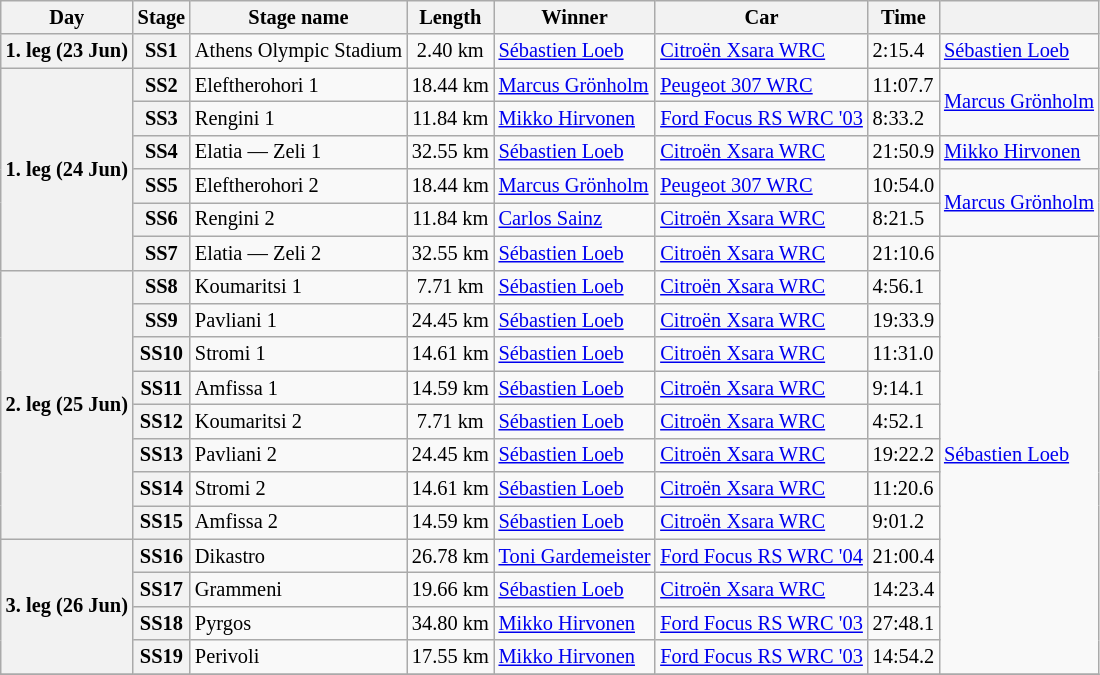<table class="wikitable" style="font-size: 85%;">
<tr>
<th>Day</th>
<th>Stage</th>
<th>Stage name</th>
<th>Length</th>
<th>Winner</th>
<th>Car</th>
<th>Time</th>
<th></th>
</tr>
<tr>
<th rowspan="1">1. leg (23 Jun)</th>
<th>SS1</th>
<td>Athens Olympic Stadium</td>
<td align="center">2.40 km</td>
<td> <a href='#'>Sébastien Loeb</a></td>
<td><a href='#'>Citroën Xsara WRC</a></td>
<td>2:15.4</td>
<td rowspan="1"> <a href='#'>Sébastien Loeb</a></td>
</tr>
<tr>
<th rowspan="6">1. leg (24 Jun)</th>
<th>SS2</th>
<td>Eleftherohori 1</td>
<td align="center">18.44 km</td>
<td> <a href='#'>Marcus Grönholm</a></td>
<td><a href='#'>Peugeot 307 WRC</a></td>
<td>11:07.7</td>
<td rowspan="2"> <a href='#'>Marcus Grönholm</a></td>
</tr>
<tr>
<th>SS3</th>
<td>Rengini 1</td>
<td align="center">11.84 km</td>
<td> <a href='#'>Mikko Hirvonen</a></td>
<td><a href='#'>Ford Focus RS WRC '03</a></td>
<td>8:33.2</td>
</tr>
<tr>
<th>SS4</th>
<td>Elatia — Zeli 1</td>
<td align="center">32.55 km</td>
<td> <a href='#'>Sébastien Loeb</a></td>
<td><a href='#'>Citroën Xsara WRC</a></td>
<td>21:50.9</td>
<td rowspan="1"> <a href='#'>Mikko Hirvonen</a></td>
</tr>
<tr>
<th>SS5</th>
<td>Eleftherohori 2</td>
<td align="center">18.44 km</td>
<td> <a href='#'>Marcus Grönholm</a></td>
<td><a href='#'>Peugeot 307 WRC</a></td>
<td>10:54.0</td>
<td rowspan="2"> <a href='#'>Marcus Grönholm</a></td>
</tr>
<tr>
<th>SS6</th>
<td>Rengini 2</td>
<td align="center">11.84 km</td>
<td> <a href='#'>Carlos Sainz</a></td>
<td><a href='#'>Citroën Xsara WRC</a></td>
<td>8:21.5</td>
</tr>
<tr>
<th>SS7</th>
<td>Elatia — Zeli 2</td>
<td align="center">32.55 km</td>
<td> <a href='#'>Sébastien Loeb</a></td>
<td><a href='#'>Citroën Xsara WRC</a></td>
<td>21:10.6</td>
<td rowspan="13"> <a href='#'>Sébastien Loeb</a></td>
</tr>
<tr>
<th rowspan="8">2. leg (25 Jun)</th>
<th>SS8</th>
<td>Koumaritsi 1</td>
<td align="center">7.71 km</td>
<td> <a href='#'>Sébastien Loeb</a></td>
<td><a href='#'>Citroën Xsara WRC</a></td>
<td>4:56.1</td>
</tr>
<tr>
<th>SS9</th>
<td>Pavliani 1</td>
<td align="center">24.45 km</td>
<td> <a href='#'>Sébastien Loeb</a></td>
<td><a href='#'>Citroën Xsara WRC</a></td>
<td>19:33.9</td>
</tr>
<tr>
<th>SS10</th>
<td>Stromi 1</td>
<td align="center">14.61 km</td>
<td> <a href='#'>Sébastien Loeb</a></td>
<td><a href='#'>Citroën Xsara WRC</a></td>
<td>11:31.0</td>
</tr>
<tr>
<th>SS11</th>
<td>Amfissa 1</td>
<td align="center">14.59 km</td>
<td> <a href='#'>Sébastien Loeb</a></td>
<td><a href='#'>Citroën Xsara WRC</a></td>
<td>9:14.1</td>
</tr>
<tr>
<th>SS12</th>
<td>Koumaritsi 2</td>
<td align="center">7.71 km</td>
<td> <a href='#'>Sébastien Loeb</a></td>
<td><a href='#'>Citroën Xsara WRC</a></td>
<td>4:52.1</td>
</tr>
<tr>
<th>SS13</th>
<td>Pavliani 2</td>
<td align="center">24.45 km</td>
<td> <a href='#'>Sébastien Loeb</a></td>
<td><a href='#'>Citroën Xsara WRC</a></td>
<td>19:22.2</td>
</tr>
<tr>
<th>SS14</th>
<td>Stromi 2</td>
<td align="center">14.61 km</td>
<td> <a href='#'>Sébastien Loeb</a></td>
<td><a href='#'>Citroën Xsara WRC</a></td>
<td>11:20.6</td>
</tr>
<tr>
<th>SS15</th>
<td>Amfissa 2</td>
<td align="center">14.59 km</td>
<td> <a href='#'>Sébastien Loeb</a></td>
<td><a href='#'>Citroën Xsara WRC</a></td>
<td>9:01.2</td>
</tr>
<tr>
<th rowspan="4">3. leg (26 Jun)</th>
<th>SS16</th>
<td>Dikastro</td>
<td align="center">26.78 km</td>
<td> <a href='#'>Toni Gardemeister</a></td>
<td><a href='#'>Ford Focus RS WRC '04</a></td>
<td>21:00.4</td>
</tr>
<tr>
<th>SS17</th>
<td>Grammeni</td>
<td align="center">19.66 km</td>
<td> <a href='#'>Sébastien Loeb</a></td>
<td><a href='#'>Citroën Xsara WRC</a></td>
<td>14:23.4</td>
</tr>
<tr>
<th>SS18</th>
<td>Pyrgos</td>
<td align="center">34.80 km</td>
<td> <a href='#'>Mikko Hirvonen</a></td>
<td><a href='#'>Ford Focus RS WRC '03</a></td>
<td>27:48.1</td>
</tr>
<tr>
<th>SS19</th>
<td>Perivoli</td>
<td align="center">17.55 km</td>
<td> <a href='#'>Mikko Hirvonen</a></td>
<td><a href='#'>Ford Focus RS WRC '03</a></td>
<td>14:54.2</td>
</tr>
<tr>
</tr>
</table>
